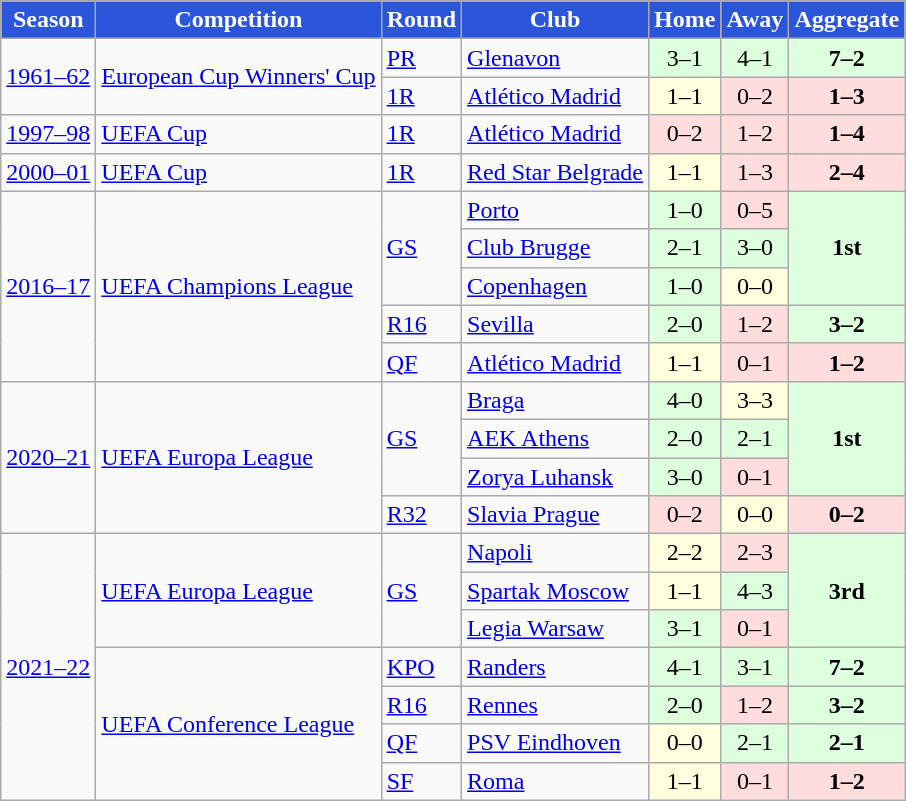<table class="wikitable" style="text-align:left">
<tr>
<th style="color:white; background:#2B55DB;">Season</th>
<th style="color:white; background:#2B55DB;">Competition</th>
<th style="color:white; background:#2B55DB;">Round</th>
<th style="color:white; background:#2B55DB;">Club</th>
<th style="color:white; background:#2B55DB;">Home</th>
<th style="color:white; background:#2B55DB;">Away</th>
<th style="color:white; background:#2B55DB;">Aggregate</th>
</tr>
<tr>
<td rowspan=2><a href='#'>1961–62</a></td>
<td rowspan=2><a href='#'>European Cup Winners' Cup</a></td>
<td><a href='#'>PR</a></td>
<td> <a href='#'>Glenavon</a></td>
<td bgcolor="#ddffdd" style="text-align:center;">3–1</td>
<td bgcolor="#ddffdd" style="text-align:center;">4–1</td>
<td bgcolor="#ddffdd" style="text-align:center;"><strong>7–2</strong></td>
</tr>
<tr>
<td><a href='#'>1R</a></td>
<td> <a href='#'>Atlético Madrid</a></td>
<td bgcolor="#ffffdd" style="text-align:center;">1–1</td>
<td bgcolor="#ffdddd" style="text-align:center;">0–2</td>
<td bgcolor="#ffdddd" style="text-align:center;"><strong>1–3</strong></td>
</tr>
<tr>
<td><a href='#'>1997–98</a></td>
<td><a href='#'>UEFA Cup</a></td>
<td><a href='#'>1R</a></td>
<td> <a href='#'>Atlético Madrid</a></td>
<td bgcolor="#ffdddd" style="text-align:center;">0–2</td>
<td bgcolor="#ffdddd" style="text-align:center;">1–2</td>
<td bgcolor="#ffdddd" style="text-align:center;"><strong>1–4</strong></td>
</tr>
<tr>
<td><a href='#'>2000–01</a></td>
<td><a href='#'>UEFA Cup</a></td>
<td><a href='#'>1R</a></td>
<td> <a href='#'>Red Star Belgrade</a></td>
<td bgcolor="#ffffdd" style="text-align:center;">1–1</td>
<td bgcolor="#ffdddd" style="text-align:center;">1–3</td>
<td bgcolor="#ffdddd" style="text-align:center;"><strong>2–4</strong></td>
</tr>
<tr>
<td rowspan=5><a href='#'>2016–17</a></td>
<td rowspan=5><a href='#'>UEFA Champions League</a></td>
<td rowspan=3><a href='#'>GS</a></td>
<td> <a href='#'>Porto</a></td>
<td bgcolor="#ddffdd" style="text-align:center;">1–0</td>
<td bgcolor="#ffdddd" style="text-align:center;">0–5</td>
<td bgcolor="#ddffdd" style="text-align:center;" rowspan=3><strong>1st</strong></td>
</tr>
<tr>
<td> <a href='#'>Club Brugge</a></td>
<td bgcolor="#ddffdd" style="text-align:center;">2–1</td>
<td bgcolor="#ddffdd" style="text-align:center;">3–0</td>
</tr>
<tr>
<td> <a href='#'>Copenhagen</a></td>
<td bgcolor="#ddffdd" style="text-align:center;">1–0</td>
<td bgcolor="#ffffdd" style="text-align:center;">0–0</td>
</tr>
<tr>
<td><a href='#'>R16</a></td>
<td> <a href='#'>Sevilla</a></td>
<td bgcolor="#ddffdd" style="text-align:center;">2–0</td>
<td bgcolor="#ffdddd" style="text-align:center;">1–2</td>
<td bgcolor="#ddffdd" style="text-align:center;"><strong>3–2</strong></td>
</tr>
<tr>
<td><a href='#'>QF</a></td>
<td> <a href='#'>Atlético Madrid</a></td>
<td bgcolor="#ffffdd" style="text-align:center;">1–1</td>
<td bgcolor="#ffdddd" style="text-align:center;">0–1</td>
<td bgcolor="#ffdddd" style="text-align:center;"><strong>1–2</strong></td>
</tr>
<tr>
<td rowspan=4><a href='#'>2020–21</a></td>
<td rowspan=4><a href='#'>UEFA Europa League</a></td>
<td rowspan=3><a href='#'>GS</a></td>
<td> <a href='#'>Braga</a></td>
<td bgcolor="#ddffdd" style="text-align:center;">4–0</td>
<td bgcolor="#ffffdd" style="text-align:center;">3–3</td>
<td bgcolor="#ddffdd" style="text-align:center;" rowspan=3><strong>1st</strong></td>
</tr>
<tr>
<td> <a href='#'>AEK Athens</a></td>
<td bgcolor="#ddffdd" style="text-align:center;">2–0</td>
<td bgcolor="#ddffdd" style="text-align:center;">2–1</td>
</tr>
<tr>
<td> <a href='#'>Zorya Luhansk</a></td>
<td bgcolor="#ddffdd" style="text-align:center;">3–0</td>
<td bgcolor="#ffdddd" style="text-align:center;">0–1</td>
</tr>
<tr>
<td><a href='#'>R32</a></td>
<td> <a href='#'>Slavia Prague</a></td>
<td bgcolor="#ffdddd" style="text-align:center;">0–2</td>
<td bgcolor="#ffffdd" style="text-align:center;">0–0</td>
<td bgcolor="#ffdddd" style="text-align:center;"><strong>0–2</strong></td>
</tr>
<tr>
<td rowspan=7><a href='#'>2021–22</a></td>
<td rowspan=3><a href='#'>UEFA Europa League</a></td>
<td rowspan=3><a href='#'>GS</a></td>
<td>  <a href='#'>Napoli</a></td>
<td bgcolor="#ffffdd" style="text-align:center;">2–2</td>
<td bgcolor="#ffdddd" style="text-align:center;">2–3</td>
<td bgcolor="#ddffdd" style="text-align:center;" rowspan=3><strong>3rd</strong></td>
</tr>
<tr>
<td> <a href='#'>Spartak Moscow</a></td>
<td bgcolor="#ffffdd" style="text-align:center;">1–1</td>
<td bgcolor="#ddffdd" style="text-align:center;">4–3</td>
</tr>
<tr>
<td> <a href='#'>Legia Warsaw</a></td>
<td bgcolor="#ddffdd" style="text-align:center;">3–1</td>
<td bgcolor="#ffdddd" style="text-align:center;">0–1</td>
</tr>
<tr>
<td rowspan=4><a href='#'>UEFA Conference League</a></td>
<td><a href='#'>KPO</a></td>
<td> <a href='#'>Randers</a></td>
<td bgcolor="#ddffdd" style="text-align:center;">4–1</td>
<td bgcolor="#ddffdd" style="text-align:center;">3–1</td>
<td bgcolor="#ddffdd" style="text-align:center;"><strong>7–2</strong></td>
</tr>
<tr>
<td><a href='#'>R16</a></td>
<td> <a href='#'>Rennes</a></td>
<td bgcolor="#ddffdd" style="text-align:center;">2–0</td>
<td bgcolor="#ffdddd" style="text-align:center;">1–2</td>
<td bgcolor="#ddffdd" style="text-align:center;"><strong>3–2</strong></td>
</tr>
<tr>
<td><a href='#'>QF</a></td>
<td> <a href='#'>PSV Eindhoven</a></td>
<td bgcolor="ffffdd" style="text-align:center;">0–0</td>
<td bgcolor="ddffdd" style="text-align:center;">2–1</td>
<td bgcolor="ddffdd" style="text-align:center;"><strong>2–1</strong></td>
</tr>
<tr>
<td><a href='#'>SF</a></td>
<td> <a href='#'>Roma</a></td>
<td bgcolor="ffffdd" style="text-align:center;">1–1</td>
<td bgcolor="ffdddd" style="text-align:center;">0–1</td>
<td bgcolor="ffdddd" style="text-align:center;"><strong>1–2</strong></td>
</tr>
</table>
